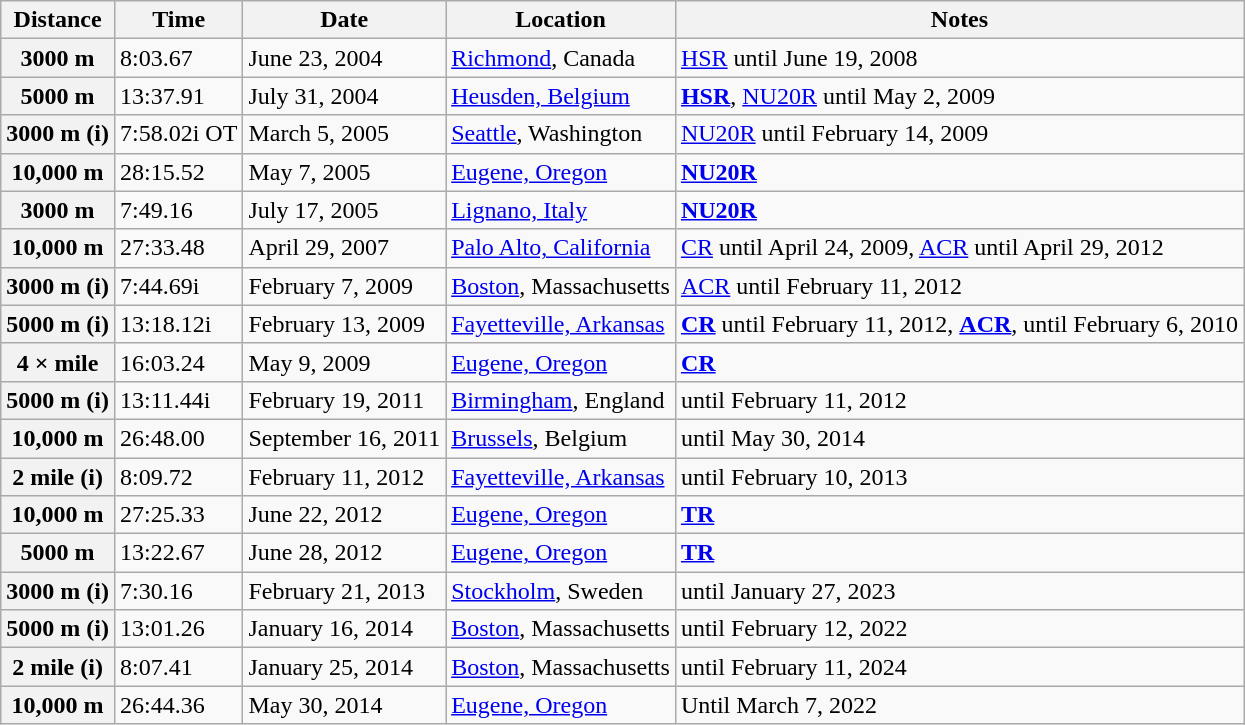<table class="wikitable">
<tr>
<th>Distance</th>
<th>Time</th>
<th>Date</th>
<th>Location</th>
<th>Notes</th>
</tr>
<tr>
<th>3000 m</th>
<td>8:03.67</td>
<td>June 23, 2004</td>
<td><a href='#'>Richmond</a>, Canada</td>
<td><a href='#'>HSR</a> until June 19, 2008</td>
</tr>
<tr>
<th>5000 m</th>
<td>13:37.91</td>
<td>July 31, 2004</td>
<td><a href='#'>Heusden, Belgium</a></td>
<td><strong><a href='#'>HSR</a></strong>, <a href='#'>NU20R</a> until May 2, 2009</td>
</tr>
<tr>
<th>3000 m (i)</th>
<td>7:58.02i OT</td>
<td>March 5, 2005</td>
<td><a href='#'>Seattle</a>, Washington</td>
<td><a href='#'>NU20R</a> until February 14, 2009</td>
</tr>
<tr>
<th>10,000 m</th>
<td>28:15.52</td>
<td>May 7, 2005</td>
<td><a href='#'>Eugene, Oregon</a></td>
<td><strong><a href='#'>NU20R</a></strong></td>
</tr>
<tr>
<th>3000 m</th>
<td>7:49.16</td>
<td>July 17, 2005</td>
<td><a href='#'>Lignano, Italy</a></td>
<td><strong><a href='#'>NU20R</a></strong></td>
</tr>
<tr>
<th>10,000 m</th>
<td>27:33.48</td>
<td>April 29, 2007</td>
<td><a href='#'>Palo Alto, California</a></td>
<td><a href='#'>CR</a> until April 24, 2009, <a href='#'>ACR</a> until April 29, 2012</td>
</tr>
<tr>
<th>3000 m (i)</th>
<td>7:44.69i</td>
<td>February 7, 2009</td>
<td><a href='#'>Boston</a>, Massachusetts</td>
<td><a href='#'>ACR</a> until February 11, 2012</td>
</tr>
<tr>
<th>5000 m (i)</th>
<td>13:18.12i</td>
<td>February 13, 2009</td>
<td><a href='#'>Fayetteville, Arkansas</a></td>
<td><strong><a href='#'>CR</a></strong> until February 11, 2012, <strong><a href='#'>ACR</a></strong>,  until February 6, 2010</td>
</tr>
<tr>
<th>4 × mile</th>
<td>16:03.24</td>
<td>May 9, 2009</td>
<td><a href='#'>Eugene, Oregon</a></td>
<td><strong><a href='#'>CR</a></strong></td>
</tr>
<tr>
<th>5000 m (i)</th>
<td>13:11.44i</td>
<td>February 19, 2011</td>
<td><a href='#'>Birmingham</a>, England</td>
<td> until February 11, 2012</td>
</tr>
<tr>
<th>10,000 m</th>
<td>26:48.00</td>
<td>September 16, 2011</td>
<td><a href='#'>Brussels</a>, Belgium</td>
<td> until May 30, 2014</td>
</tr>
<tr>
<th>2 mile (i)</th>
<td>8:09.72</td>
<td>February 11, 2012</td>
<td><a href='#'>Fayetteville, Arkansas</a></td>
<td> until February 10, 2013</td>
</tr>
<tr>
<th>10,000 m</th>
<td>27:25.33</td>
<td>June 22, 2012</td>
<td><a href='#'>Eugene, Oregon</a></td>
<td><strong><a href='#'>TR</a></strong></td>
</tr>
<tr>
<th>5000 m</th>
<td>13:22.67</td>
<td>June 28, 2012</td>
<td><a href='#'>Eugene, Oregon</a></td>
<td><strong><a href='#'>TR</a></strong></td>
</tr>
<tr>
<th>3000 m (i)</th>
<td>7:30.16</td>
<td>February 21, 2013</td>
<td><a href='#'>Stockholm</a>, Sweden</td>
<td> until January 27, 2023</td>
</tr>
<tr>
<th>5000 m (i)</th>
<td>13:01.26</td>
<td>January 16, 2014</td>
<td><a href='#'>Boston</a>, Massachusetts</td>
<td> until February 12, 2022</td>
</tr>
<tr>
<th>2 mile (i)</th>
<td>8:07.41</td>
<td>January 25, 2014</td>
<td><a href='#'>Boston</a>, Massachusetts</td>
<td><strong></strong> until February 11, 2024</td>
</tr>
<tr>
<th>10,000 m</th>
<td>26:44.36</td>
<td>May 30, 2014</td>
<td><a href='#'>Eugene, Oregon</a></td>
<td> Until March 7, 2022</td>
</tr>
</table>
